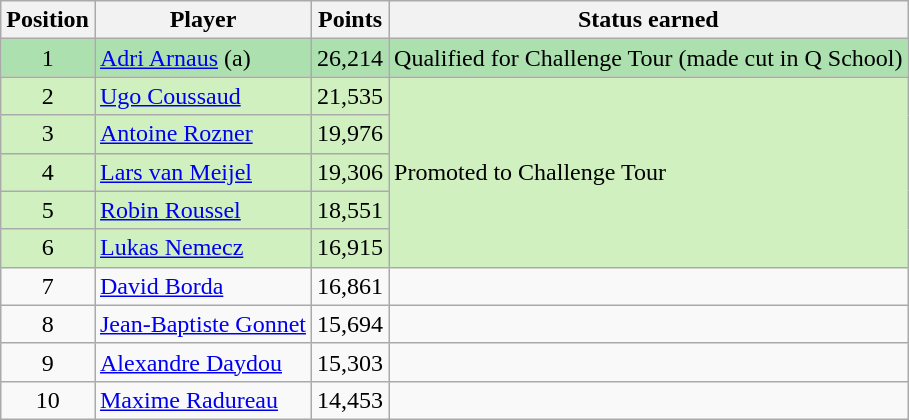<table class=wikitable>
<tr>
<th>Position</th>
<th>Player</th>
<th>Points</th>
<th>Status earned</th>
</tr>
<tr style="background:#ACE1AF;">
<td align=center>1</td>
<td> <a href='#'>Adri Arnaus</a> (a)</td>
<td align=center>26,214</td>
<td>Qualified for Challenge Tour (made cut in Q School)</td>
</tr>
<tr style="background:#D0F0C0;">
<td align=center>2</td>
<td> <a href='#'>Ugo Coussaud</a></td>
<td align=center>21,535</td>
<td rowspan=5>Promoted to Challenge Tour</td>
</tr>
<tr style="background:#D0F0C0;">
<td align=center>3</td>
<td> <a href='#'>Antoine Rozner</a></td>
<td align=center>19,976</td>
</tr>
<tr style="background:#D0F0C0;">
<td align=center>4</td>
<td> <a href='#'>Lars van Meijel</a></td>
<td align=center>19,306</td>
</tr>
<tr style="background:#D0F0C0;">
<td align=center>5</td>
<td> <a href='#'>Robin Roussel</a></td>
<td align=center>18,551</td>
</tr>
<tr style="background:#D0F0C0;">
<td align=center>6</td>
<td> <a href='#'>Lukas Nemecz</a></td>
<td align=center>16,915</td>
</tr>
<tr>
<td align=center>7</td>
<td> <a href='#'>David Borda</a></td>
<td align=center>16,861</td>
<td></td>
</tr>
<tr>
<td align=center>8</td>
<td> <a href='#'>Jean-Baptiste Gonnet</a></td>
<td align=center>15,694</td>
<td></td>
</tr>
<tr>
<td align=center>9</td>
<td> <a href='#'>Alexandre Daydou</a></td>
<td align=center>15,303</td>
<td></td>
</tr>
<tr>
<td align=center>10</td>
<td> <a href='#'>Maxime Radureau</a></td>
<td align=center>14,453</td>
<td></td>
</tr>
</table>
